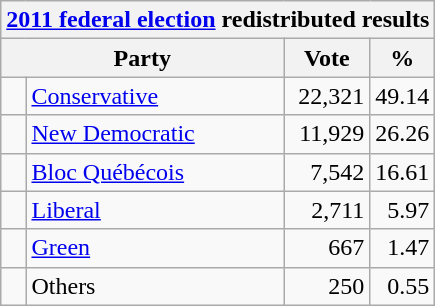<table class="wikitable">
<tr>
<th colspan="4"><a href='#'>2011 federal election</a> redistributed results</th>
</tr>
<tr>
<th bgcolor="#DDDDFF" width="130px" colspan="2">Party</th>
<th bgcolor="#DDDDFF" width="50px">Vote</th>
<th bgcolor="#DDDDFF" width="30px">%</th>
</tr>
<tr>
<td> </td>
<td><a href='#'>Conservative</a></td>
<td align=right>22,321</td>
<td align=right>49.14</td>
</tr>
<tr>
<td> </td>
<td><a href='#'>New Democratic</a></td>
<td align=right>11,929</td>
<td align=right>26.26</td>
</tr>
<tr>
<td> </td>
<td><a href='#'>Bloc Québécois</a></td>
<td align=right>7,542</td>
<td align=right>16.61</td>
</tr>
<tr>
<td> </td>
<td><a href='#'>Liberal</a></td>
<td align=right>2,711</td>
<td align=right>5.97</td>
</tr>
<tr>
<td> </td>
<td><a href='#'>Green</a></td>
<td align=right>667</td>
<td align=right>1.47</td>
</tr>
<tr>
<td> </td>
<td>Others</td>
<td align=right>250</td>
<td align=right>0.55</td>
</tr>
</table>
